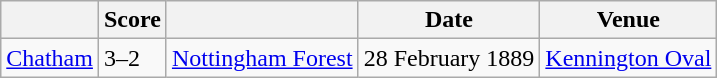<table class="wikitable">
<tr>
<th></th>
<th>Score</th>
<th></th>
<th>Date</th>
<th>Venue</th>
</tr>
<tr>
<td><a href='#'>Chatham</a></td>
<td>3–2</td>
<td><a href='#'>Nottingham Forest</a></td>
<td>28 February 1889</td>
<td><a href='#'>Kennington Oval</a></td>
</tr>
</table>
